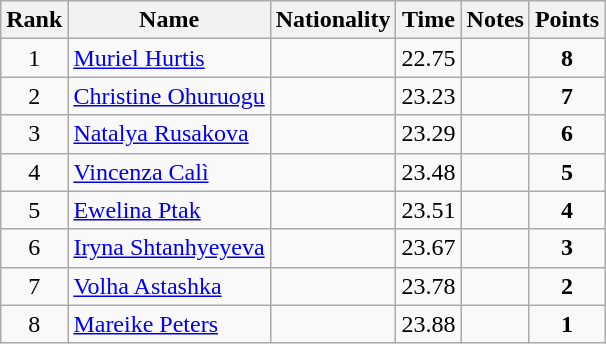<table class="wikitable sortable" style="text-align:center">
<tr>
<th>Rank</th>
<th>Name</th>
<th>Nationality</th>
<th>Time</th>
<th>Notes</th>
<th>Points</th>
</tr>
<tr>
<td>1</td>
<td align=left><a href='#'>Muriel Hurtis</a></td>
<td align=left></td>
<td>22.75</td>
<td></td>
<td><strong>8</strong></td>
</tr>
<tr>
<td>2</td>
<td align=left><a href='#'>Christine Ohuruogu</a></td>
<td align=left></td>
<td>23.23</td>
<td></td>
<td><strong>7</strong></td>
</tr>
<tr>
<td>3</td>
<td align=left><a href='#'>Natalya Rusakova</a></td>
<td align=left></td>
<td>23.29</td>
<td></td>
<td><strong>6</strong></td>
</tr>
<tr>
<td>4</td>
<td align=left><a href='#'>Vincenza Calì</a></td>
<td align=left></td>
<td>23.48</td>
<td></td>
<td><strong>5</strong></td>
</tr>
<tr>
<td>5</td>
<td align=left><a href='#'>Ewelina Ptak</a></td>
<td align=left></td>
<td>23.51</td>
<td></td>
<td><strong>4</strong></td>
</tr>
<tr>
<td>6</td>
<td align=left><a href='#'>Iryna Shtanhyeyeva</a></td>
<td align=left></td>
<td>23.67</td>
<td></td>
<td><strong>3</strong></td>
</tr>
<tr>
<td>7</td>
<td align=left><a href='#'>Volha Astashka</a></td>
<td align=left></td>
<td>23.78</td>
<td></td>
<td><strong>2</strong></td>
</tr>
<tr>
<td>8</td>
<td align=left><a href='#'>Mareike Peters</a></td>
<td align=left></td>
<td>23.88</td>
<td></td>
<td><strong>1</strong></td>
</tr>
</table>
